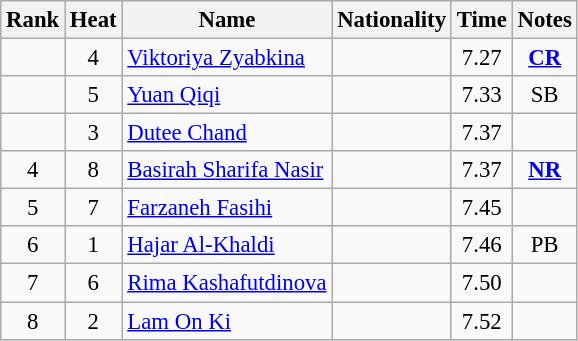<table class="wikitable sortable" style="text-align:center;font-size:95%">
<tr>
<th>Rank</th>
<th>Heat</th>
<th>Name</th>
<th>Nationality</th>
<th>Time</th>
<th>Notes</th>
</tr>
<tr>
<td></td>
<td>4</td>
<td align=left><a href='#'>Viktoriya Zyabkina</a></td>
<td align=left></td>
<td>7.27</td>
<td><strong><a href='#'>CR</a></strong></td>
</tr>
<tr>
<td></td>
<td>5</td>
<td align=left><a href='#'>Yuan Qiqi</a></td>
<td align=left></td>
<td>7.33</td>
<td>SB</td>
</tr>
<tr>
<td></td>
<td>3</td>
<td align=left><a href='#'>Dutee Chand</a></td>
<td align=left></td>
<td>7.37</td>
<td></td>
</tr>
<tr>
<td>4</td>
<td>8</td>
<td align=left><a href='#'>Basirah Sharifa Nasir</a></td>
<td align=left></td>
<td>7.37</td>
<td><strong><a href='#'>NR</a></strong></td>
</tr>
<tr>
<td>5</td>
<td>7</td>
<td align=left><a href='#'>Farzaneh Fasihi</a></td>
<td align=left></td>
<td>7.45</td>
<td></td>
</tr>
<tr>
<td>6</td>
<td>1</td>
<td align=left><a href='#'>Hajar Al-Khaldi</a></td>
<td align=left></td>
<td>7.46</td>
<td>PB</td>
</tr>
<tr>
<td>7</td>
<td>6</td>
<td align=left><a href='#'>Rima Kashafutdinova</a></td>
<td align=left></td>
<td>7.50</td>
<td></td>
</tr>
<tr>
<td>8</td>
<td>2</td>
<td align=left><a href='#'>Lam On Ki</a></td>
<td align=left></td>
<td>7.52</td>
<td></td>
</tr>
</table>
